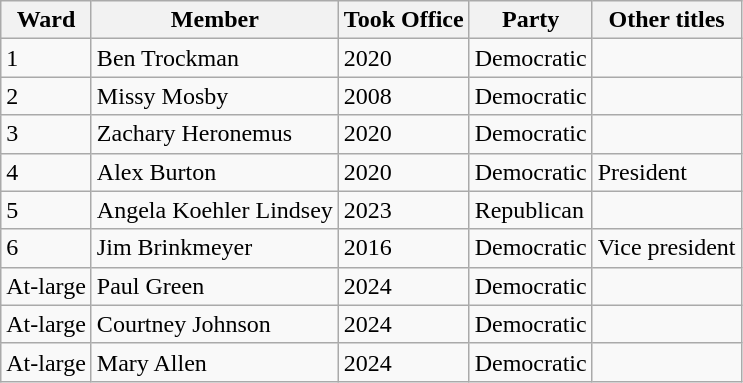<table class="sortable wikitable">
<tr>
<th>Ward</th>
<th>Member</th>
<th>Took Office</th>
<th>Party</th>
<th>Other titles</th>
</tr>
<tr>
<td>1</td>
<td>Ben Trockman</td>
<td>2020</td>
<td>Democratic</td>
<td></td>
</tr>
<tr>
<td>2</td>
<td>Missy Mosby</td>
<td>2008</td>
<td>Democratic</td>
<td></td>
</tr>
<tr>
<td>3</td>
<td>Zachary Heronemus</td>
<td>2020</td>
<td>Democratic</td>
<td></td>
</tr>
<tr>
<td>4</td>
<td>Alex Burton</td>
<td>2020</td>
<td>Democratic</td>
<td>President</td>
</tr>
<tr>
<td>5</td>
<td>Angela Koehler Lindsey</td>
<td>2023</td>
<td>Republican</td>
<td></td>
</tr>
<tr>
<td>6</td>
<td>Jim Brinkmeyer</td>
<td>2016</td>
<td>Democratic</td>
<td>Vice president</td>
</tr>
<tr>
<td>At-large</td>
<td>Paul Green</td>
<td>2024</td>
<td>Democratic</td>
<td></td>
</tr>
<tr>
<td>At-large</td>
<td>Courtney Johnson</td>
<td>2024</td>
<td>Democratic</td>
<td></td>
</tr>
<tr>
<td>At-large</td>
<td>Mary Allen</td>
<td>2024</td>
<td>Democratic</td>
<td></td>
</tr>
</table>
